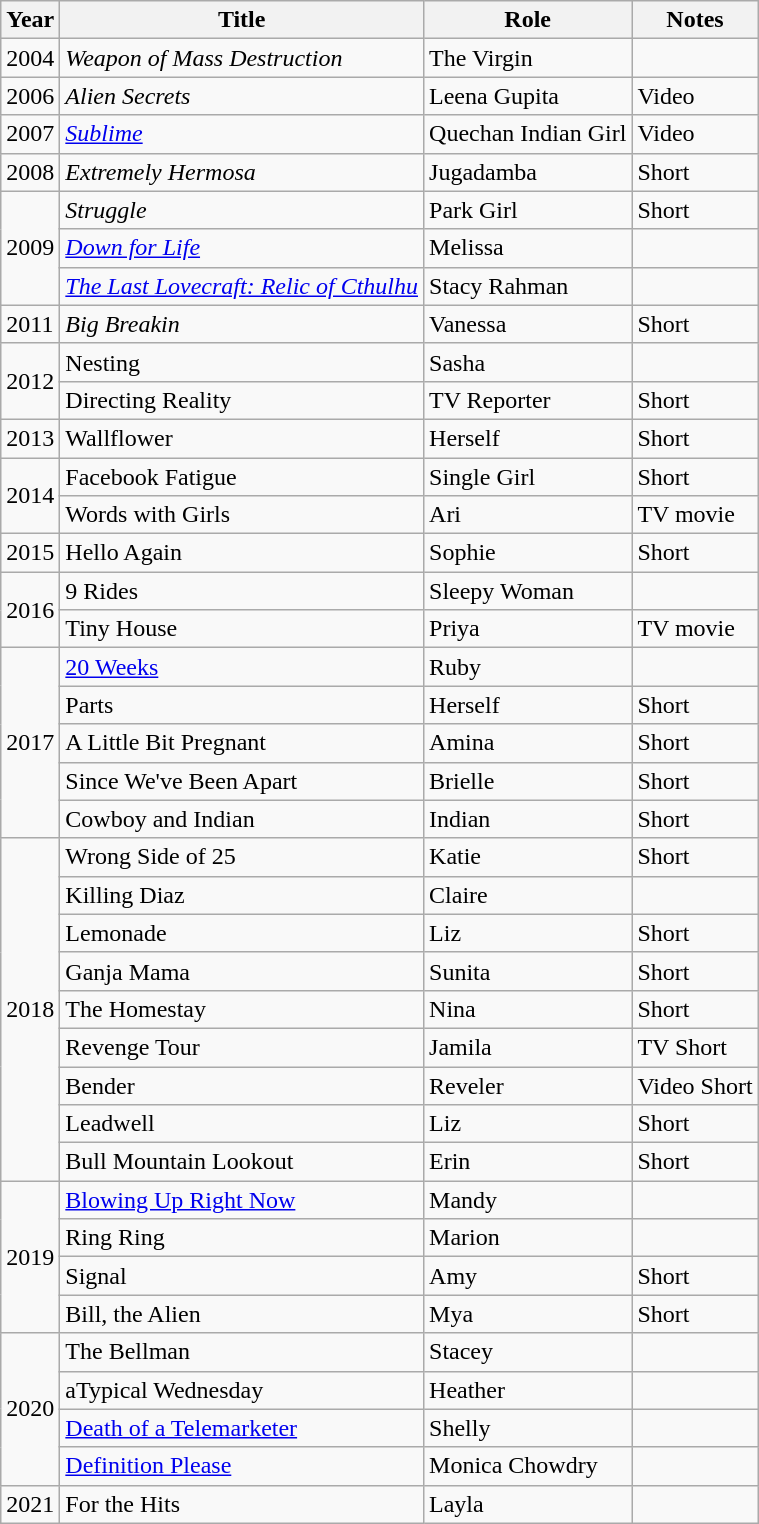<table class="wikitable sortable">
<tr>
<th>Year</th>
<th>Title</th>
<th>Role</th>
<th>Notes</th>
</tr>
<tr>
<td>2004</td>
<td><em>Weapon of Mass Destruction</em></td>
<td>The Virgin</td>
<td></td>
</tr>
<tr>
<td>2006</td>
<td><em>Alien Secrets</em></td>
<td>Leena Gupita</td>
<td>Video</td>
</tr>
<tr>
<td>2007</td>
<td><em><a href='#'>Sublime</a></em></td>
<td>Quechan Indian Girl</td>
<td>Video</td>
</tr>
<tr>
<td>2008</td>
<td><em>Extremely Hermosa</em></td>
<td>Jugadamba</td>
<td>Short</td>
</tr>
<tr>
<td rowspan=3>2009</td>
<td><em>Struggle</em></td>
<td>Park Girl</td>
<td>Short</td>
</tr>
<tr>
<td><em><a href='#'>Down for Life</a></em></td>
<td>Melissa</td>
<td></td>
</tr>
<tr>
<td><em><a href='#'>The Last Lovecraft: Relic of Cthulhu</a></em></td>
<td>Stacy Rahman</td>
<td></td>
</tr>
<tr>
<td>2011</td>
<td><em>Big Breakin<strong></td>
<td>Vanessa</td>
<td>Short</td>
</tr>
<tr>
<td rowspan=2>2012</td>
<td></em>Nesting<em></td>
<td>Sasha</td>
<td></td>
</tr>
<tr>
<td></em>Directing Reality<em></td>
<td>TV Reporter</td>
<td>Short</td>
</tr>
<tr>
<td>2013</td>
<td></em>Wallflower<em></td>
<td>Herself</td>
<td>Short</td>
</tr>
<tr>
<td rowspan=2>2014</td>
<td></em>Facebook Fatigue<em></td>
<td>Single Girl</td>
<td>Short</td>
</tr>
<tr>
<td></em>Words with Girls<em></td>
<td>Ari</td>
<td>TV movie</td>
</tr>
<tr>
<td>2015</td>
<td></em>Hello Again<em></td>
<td>Sophie</td>
<td>Short</td>
</tr>
<tr>
<td rowspan=2>2016</td>
<td></em>9 Rides<em></td>
<td>Sleepy Woman</td>
<td></td>
</tr>
<tr>
<td></em>Tiny House<em></td>
<td>Priya</td>
<td>TV movie</td>
</tr>
<tr>
<td rowspan=5>2017</td>
<td></em><a href='#'>20 Weeks</a><em></td>
<td>Ruby</td>
<td></td>
</tr>
<tr>
<td></em>Parts<em></td>
<td>Herself</td>
<td>Short</td>
</tr>
<tr>
<td></em>A Little Bit Pregnant<em></td>
<td>Amina</td>
<td>Short</td>
</tr>
<tr>
<td></em>Since We've Been Apart<em></td>
<td>Brielle</td>
<td>Short</td>
</tr>
<tr>
<td></em>Cowboy and Indian<em></td>
<td>Indian</td>
<td>Short</td>
</tr>
<tr>
<td rowspan=9>2018</td>
<td></em>Wrong Side of 25<em></td>
<td>Katie</td>
<td>Short</td>
</tr>
<tr>
<td></em>Killing Diaz<em></td>
<td>Claire</td>
<td></td>
</tr>
<tr>
<td></em>Lemonade<em></td>
<td>Liz</td>
<td>Short</td>
</tr>
<tr>
<td></em>Ganja Mama<em></td>
<td>Sunita</td>
<td>Short</td>
</tr>
<tr>
<td></em>The Homestay<em></td>
<td>Nina</td>
<td>Short</td>
</tr>
<tr>
<td></em>Revenge Tour<em></td>
<td>Jamila</td>
<td>TV Short</td>
</tr>
<tr>
<td></em>Bender<em></td>
<td>Reveler</td>
<td>Video Short</td>
</tr>
<tr>
<td></em>Leadwell<em></td>
<td>Liz</td>
<td>Short</td>
</tr>
<tr>
<td></em>Bull Mountain Lookout<em></td>
<td>Erin</td>
<td>Short</td>
</tr>
<tr>
<td rowspan=4>2019</td>
<td></em><a href='#'>Blowing Up Right Now</a><em></td>
<td>Mandy</td>
<td></td>
</tr>
<tr>
<td></em>Ring Ring<em></td>
<td>Marion</td>
<td></td>
</tr>
<tr>
<td></em>Signal<em></td>
<td>Amy</td>
<td>Short</td>
</tr>
<tr>
<td></em>Bill, the Alien<em></td>
<td>Mya</td>
<td>Short</td>
</tr>
<tr>
<td rowspan=4>2020</td>
<td></em>The Bellman<em></td>
<td>Stacey</td>
<td></td>
</tr>
<tr>
<td></em>aTypical Wednesday<em></td>
<td>Heather</td>
<td></td>
</tr>
<tr>
<td></em><a href='#'>Death of a Telemarketer</a><em></td>
<td>Shelly</td>
<td></td>
</tr>
<tr>
<td></em><a href='#'>Definition Please</a><em></td>
<td>Monica Chowdry</td>
<td></td>
</tr>
<tr>
<td>2021</td>
<td></em>For the Hits<em></td>
<td>Layla</td>
<td></td>
</tr>
</table>
